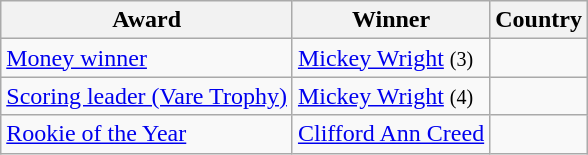<table class="wikitable">
<tr>
<th>Award</th>
<th>Winner</th>
<th>Country</th>
</tr>
<tr>
<td><a href='#'>Money winner</a></td>
<td><a href='#'>Mickey Wright</a> <small>(3)</small></td>
<td></td>
</tr>
<tr>
<td><a href='#'>Scoring leader (Vare Trophy)</a></td>
<td><a href='#'>Mickey Wright</a> <small>(4)</small></td>
<td></td>
</tr>
<tr>
<td><a href='#'>Rookie of the Year</a></td>
<td><a href='#'>Clifford Ann Creed</a></td>
<td></td>
</tr>
</table>
